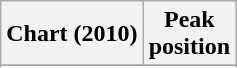<table class="wikitable">
<tr>
<th>Chart (2010)</th>
<th>Peak<br>position</th>
</tr>
<tr>
</tr>
<tr>
</tr>
<tr>
</tr>
<tr>
</tr>
<tr>
</tr>
<tr>
</tr>
</table>
